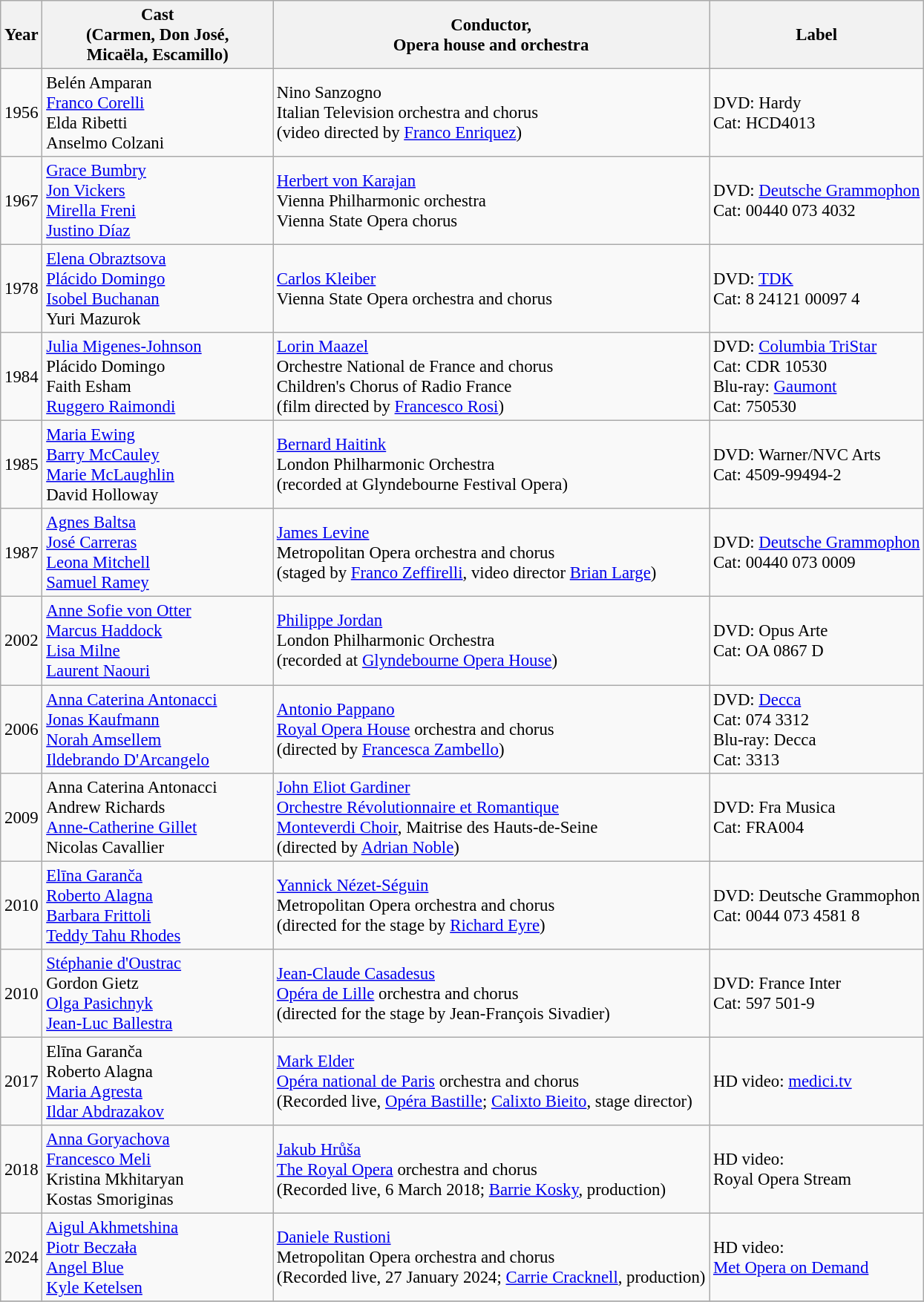<table class="wikitable" style="font-size:95%;">
<tr>
<th>Year</th>
<th width="200">Cast<br>(Carmen, Don José,<br>Micaëla, Escamillo)</th>
<th>Conductor,<br>Opera house and orchestra</th>
<th>Label</th>
</tr>
<tr>
<td>1956</td>
<td>Belén Amparan<br><a href='#'>Franco Corelli</a><br>Elda Ribetti<br>Anselmo Colzani</td>
<td>Nino Sanzogno<br>Italian Television orchestra and chorus<br>(video directed by  <a href='#'>Franco Enriquez</a>)</td>
<td>DVD: Hardy<br>Cat: HCD4013</td>
</tr>
<tr>
<td>1967</td>
<td><a href='#'>Grace Bumbry</a><br><a href='#'>Jon Vickers</a><br><a href='#'>Mirella Freni</a><br><a href='#'>Justino Díaz</a></td>
<td><a href='#'>Herbert von Karajan</a><br>Vienna Philharmonic orchestra<br>Vienna State Opera chorus</td>
<td>DVD: <a href='#'>Deutsche Grammophon</a><br>Cat: 00440 073 4032</td>
</tr>
<tr>
<td>1978</td>
<td><a href='#'>Elena Obraztsova</a><br><a href='#'>Plácido Domingo</a><br><a href='#'>Isobel Buchanan</a><br>Yuri Mazurok</td>
<td><a href='#'>Carlos Kleiber</a><br>Vienna State Opera orchestra and chorus</td>
<td>DVD: <a href='#'>TDK</a><br>Cat: 8 24121 00097 4</td>
</tr>
<tr>
<td>1984</td>
<td><a href='#'>Julia Migenes-Johnson</a><br>Plácido Domingo<br>Faith Esham<br><a href='#'>Ruggero Raimondi</a></td>
<td><a href='#'>Lorin Maazel</a><br>Orchestre National de France and chorus<br>Children's Chorus of Radio France<br>(film directed by <a href='#'>Francesco Rosi</a>)</td>
<td>DVD: <a href='#'>Columbia TriStar</a><br>Cat: CDR 10530<br>Blu-ray: <a href='#'>Gaumont</a><br>Cat: 750530</td>
</tr>
<tr>
<td>1985</td>
<td><a href='#'>Maria Ewing</a><br><a href='#'>Barry McCauley</a><br><a href='#'>Marie McLaughlin</a><br>David Holloway</td>
<td><a href='#'>Bernard Haitink</a><br>London Philharmonic Orchestra<br>(recorded at Glyndebourne Festival Opera)</td>
<td>DVD: Warner/NVC Arts<br>Cat: 4509-99494-2</td>
</tr>
<tr>
<td>1987</td>
<td><a href='#'>Agnes Baltsa</a><br><a href='#'>José Carreras</a><br><a href='#'>Leona Mitchell</a><br><a href='#'>Samuel Ramey</a></td>
<td><a href='#'>James Levine</a><br>Metropolitan Opera orchestra and chorus<br>(staged by <a href='#'>Franco Zeffirelli</a>, video director <a href='#'>Brian Large</a>)</td>
<td>DVD: <a href='#'>Deutsche Grammophon</a><br>Cat: 00440 073 0009</td>
</tr>
<tr>
<td>2002</td>
<td><a href='#'>Anne Sofie von Otter</a><br><a href='#'>Marcus Haddock</a><br><a href='#'>Lisa Milne</a><br><a href='#'>Laurent Naouri</a></td>
<td><a href='#'>Philippe Jordan</a><br>London Philharmonic Orchestra<br>(recorded at <a href='#'>Glyndebourne Opera House</a>)</td>
<td>DVD: Opus Arte<br>Cat: OA 0867 D</td>
</tr>
<tr>
<td>2006</td>
<td><a href='#'>Anna Caterina Antonacci</a><br><a href='#'>Jonas Kaufmann</a><br><a href='#'>Norah Amsellem</a><br><a href='#'>Ildebrando D'Arcangelo</a></td>
<td><a href='#'>Antonio Pappano</a><br><a href='#'>Royal Opera House</a> orchestra and chorus<br>(directed by <a href='#'>Francesca Zambello</a>)</td>
<td>DVD: <a href='#'>Decca</a><br>Cat: 074 3312<br>Blu-ray: Decca<br>Cat: 3313</td>
</tr>
<tr>
<td>2009</td>
<td>Anna Caterina Antonacci<br>Andrew Richards<br><a href='#'>Anne-Catherine Gillet</a><br>Nicolas Cavallier</td>
<td><a href='#'>John Eliot Gardiner</a><br><a href='#'>Orchestre Révolutionnaire et Romantique</a><br><a href='#'>Monteverdi Choir</a>, Maitrise des Hauts-de-Seine<br>(directed by <a href='#'>Adrian Noble</a>)</td>
<td>DVD: Fra Musica<br>Cat: FRA004</td>
</tr>
<tr>
<td>2010</td>
<td><a href='#'>Elīna Garanča</a><br><a href='#'>Roberto Alagna</a><br><a href='#'>Barbara Frittoli</a><br><a href='#'>Teddy Tahu Rhodes</a></td>
<td><a href='#'>Yannick Nézet-Séguin</a><br>Metropolitan Opera orchestra and chorus<br>(directed for the stage by <a href='#'>Richard Eyre</a>)</td>
<td>DVD: Deutsche Grammophon<br>Cat: 0044 073 4581 8</td>
</tr>
<tr>
<td>2010</td>
<td><a href='#'>Stéphanie d'Oustrac</a><br>Gordon Gietz<br><a href='#'>Olga Pasichnyk</a><br> <a href='#'>Jean-Luc Ballestra</a></td>
<td><a href='#'>Jean-Claude Casadesus</a><br><a href='#'>Opéra de Lille</a> orchestra and chorus<br>(directed for the stage by Jean-François Sivadier)</td>
<td>DVD: France Inter<br>Cat: 597 501-9</td>
</tr>
<tr>
<td>2017</td>
<td>Elīna Garanča<br>Roberto Alagna<br><a href='#'>Maria Agresta</a><br> <a href='#'>Ildar Abdrazakov</a></td>
<td><a href='#'>Mark Elder</a><br><a href='#'>Opéra national de Paris</a> orchestra and chorus<br>(Recorded live, <a href='#'>Opéra Bastille</a>; <a href='#'>Calixto Bieito</a>, stage director)</td>
<td>HD video: <a href='#'>medici.tv</a></td>
</tr>
<tr>
<td>2018</td>
<td><a href='#'>Anna Goryachova</a><br><a href='#'>Francesco Meli</a><br>Kristina Mkhitaryan<br> Kostas Smoriginas</td>
<td><a href='#'>Jakub Hrůša</a><br><a href='#'>The Royal Opera</a> orchestra and chorus<br>(Recorded live, 6 March 2018; <a href='#'>Barrie Kosky</a>, production)</td>
<td>HD video:<br>Royal Opera Stream</td>
</tr>
<tr>
<td>2024</td>
<td><a href='#'>Aigul Akhmetshina</a><br><a href='#'>Piotr Beczała</a><br><a href='#'>Angel Blue</a><br> <a href='#'>Kyle Ketelsen</a></td>
<td><a href='#'>Daniele Rustioni</a><br>Metropolitan Opera orchestra and chorus<br>(Recorded live, 27 January 2024; <a href='#'>Carrie Cracknell</a>, production)</td>
<td>HD video:<br><a href='#'>Met Opera on Demand</a></td>
</tr>
<tr>
</tr>
</table>
